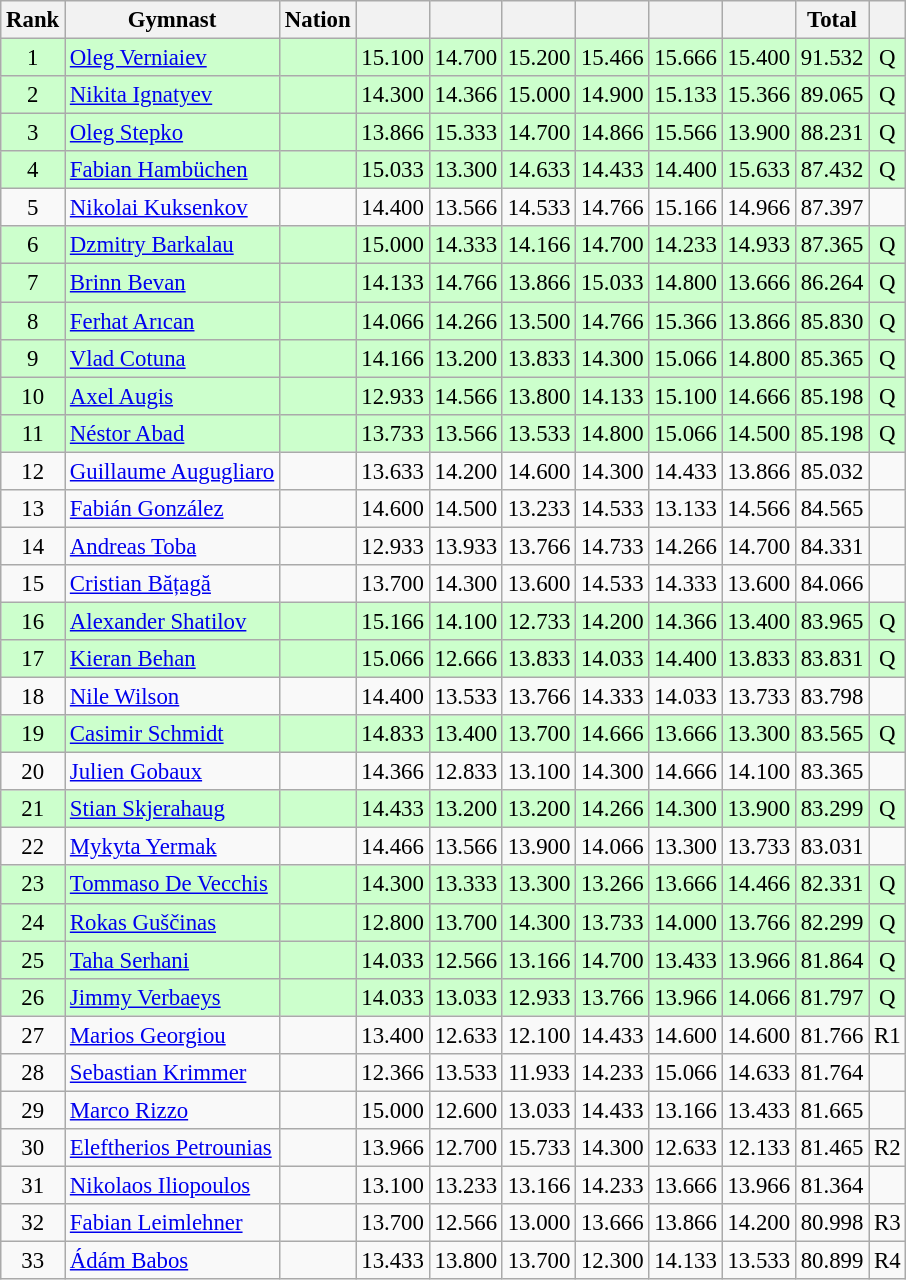<table class="wikitable sortable" style="text-align:center; font-size:95%">
<tr>
<th>Rank</th>
<th>Gymnast</th>
<th>Nation</th>
<th></th>
<th></th>
<th></th>
<th></th>
<th></th>
<th></th>
<th>Total</th>
<th></th>
</tr>
<tr bgcolor=ccffcc>
<td>1</td>
<td align=left><a href='#'>Oleg Verniaiev</a></td>
<td align=left></td>
<td>15.100</td>
<td>14.700</td>
<td>15.200</td>
<td>15.466</td>
<td>15.666</td>
<td>15.400</td>
<td>91.532</td>
<td>Q</td>
</tr>
<tr bgcolor=ccffcc>
<td>2</td>
<td align=left><a href='#'>Nikita Ignatyev</a></td>
<td align=left></td>
<td>14.300</td>
<td>14.366</td>
<td>15.000</td>
<td>14.900</td>
<td>15.133</td>
<td>15.366</td>
<td>89.065</td>
<td>Q</td>
</tr>
<tr bgcolor=ccffcc>
<td>3</td>
<td align=left><a href='#'>Oleg Stepko</a></td>
<td align=left></td>
<td>13.866</td>
<td>15.333</td>
<td>14.700</td>
<td>14.866</td>
<td>15.566</td>
<td>13.900</td>
<td>88.231</td>
<td>Q</td>
</tr>
<tr bgcolor=ccffcc>
<td>4</td>
<td align=left><a href='#'>Fabian Hambüchen</a></td>
<td align=left></td>
<td>15.033</td>
<td>13.300</td>
<td>14.633</td>
<td>14.433</td>
<td>14.400</td>
<td>15.633</td>
<td>87.432</td>
<td>Q</td>
</tr>
<tr>
<td>5</td>
<td align=left><a href='#'>Nikolai Kuksenkov</a></td>
<td align=left></td>
<td>14.400</td>
<td>13.566</td>
<td>14.533</td>
<td>14.766</td>
<td>15.166</td>
<td>14.966</td>
<td>87.397</td>
<td></td>
</tr>
<tr bgcolor=ccffcc>
<td>6</td>
<td align=left><a href='#'>Dzmitry Barkalau</a></td>
<td align=left></td>
<td>15.000</td>
<td>14.333</td>
<td>14.166</td>
<td>14.700</td>
<td>14.233</td>
<td>14.933</td>
<td>87.365</td>
<td>Q</td>
</tr>
<tr bgcolor=ccffcc>
<td>7</td>
<td align=left><a href='#'>Brinn Bevan</a></td>
<td align=left></td>
<td>14.133</td>
<td>14.766</td>
<td>13.866</td>
<td>15.033</td>
<td>14.800</td>
<td>13.666</td>
<td>86.264</td>
<td>Q</td>
</tr>
<tr bgcolor=ccffcc>
<td>8</td>
<td align=left><a href='#'>Ferhat Arıcan</a></td>
<td align=left></td>
<td>14.066</td>
<td>14.266</td>
<td>13.500</td>
<td>14.766</td>
<td>15.366</td>
<td>13.866</td>
<td>85.830</td>
<td>Q</td>
</tr>
<tr bgcolor=ccffcc>
<td>9</td>
<td align=left><a href='#'>Vlad Cotuna</a></td>
<td align=left></td>
<td>14.166</td>
<td>13.200</td>
<td>13.833</td>
<td>14.300</td>
<td>15.066</td>
<td>14.800</td>
<td>85.365</td>
<td>Q</td>
</tr>
<tr bgcolor=ccffcc>
<td>10</td>
<td align=left><a href='#'>Axel Augis</a></td>
<td align=left></td>
<td>12.933</td>
<td>14.566</td>
<td>13.800</td>
<td>14.133</td>
<td>15.100</td>
<td>14.666</td>
<td>85.198</td>
<td>Q</td>
</tr>
<tr bgcolor=ccffcc>
<td>11</td>
<td align=left><a href='#'>Néstor Abad</a></td>
<td align=left></td>
<td>13.733</td>
<td>13.566</td>
<td>13.533</td>
<td>14.800</td>
<td>15.066</td>
<td>14.500</td>
<td>85.198</td>
<td>Q</td>
</tr>
<tr>
<td>12</td>
<td align=left><a href='#'>Guillaume Augugliaro</a></td>
<td align=left></td>
<td>13.633</td>
<td>14.200</td>
<td>14.600</td>
<td>14.300</td>
<td>14.433</td>
<td>13.866</td>
<td>85.032</td>
<td></td>
</tr>
<tr>
<td>13</td>
<td align=left><a href='#'>Fabián González</a></td>
<td align=left></td>
<td>14.600</td>
<td>14.500</td>
<td>13.233</td>
<td>14.533</td>
<td>13.133</td>
<td>14.566</td>
<td>84.565</td>
<td></td>
</tr>
<tr>
<td>14</td>
<td align=left><a href='#'>Andreas Toba</a></td>
<td align=left></td>
<td>12.933</td>
<td>13.933</td>
<td>13.766</td>
<td>14.733</td>
<td>14.266</td>
<td>14.700</td>
<td>84.331</td>
<td></td>
</tr>
<tr>
<td>15</td>
<td align=left><a href='#'>Cristian Bățagă</a></td>
<td align=left></td>
<td>13.700</td>
<td>14.300</td>
<td>13.600</td>
<td>14.533</td>
<td>14.333</td>
<td>13.600</td>
<td>84.066</td>
<td></td>
</tr>
<tr bgcolor=ccffcc>
<td>16</td>
<td align=left><a href='#'>Alexander Shatilov</a></td>
<td align=left></td>
<td>15.166</td>
<td>14.100</td>
<td>12.733</td>
<td>14.200</td>
<td>14.366</td>
<td>13.400</td>
<td>83.965</td>
<td>Q</td>
</tr>
<tr bgcolor=ccffcc>
<td>17</td>
<td align=left><a href='#'>Kieran Behan</a></td>
<td align=left></td>
<td>15.066</td>
<td>12.666</td>
<td>13.833</td>
<td>14.033</td>
<td>14.400</td>
<td>13.833</td>
<td>83.831</td>
<td>Q</td>
</tr>
<tr>
<td>18</td>
<td align=left><a href='#'>Nile Wilson</a></td>
<td align=left></td>
<td>14.400</td>
<td>13.533</td>
<td>13.766</td>
<td>14.333</td>
<td>14.033</td>
<td>13.733</td>
<td>83.798</td>
<td></td>
</tr>
<tr bgcolor=ccffcc>
<td>19</td>
<td align=left><a href='#'>Casimir Schmidt</a></td>
<td align=left></td>
<td>14.833</td>
<td>13.400</td>
<td>13.700</td>
<td>14.666</td>
<td>13.666</td>
<td>13.300</td>
<td>83.565</td>
<td>Q</td>
</tr>
<tr>
<td>20</td>
<td align=left><a href='#'>Julien Gobaux</a></td>
<td align=left></td>
<td>14.366</td>
<td>12.833</td>
<td>13.100</td>
<td>14.300</td>
<td>14.666</td>
<td>14.100</td>
<td>83.365</td>
<td></td>
</tr>
<tr bgcolor=ccffcc>
<td>21</td>
<td align=left><a href='#'>Stian Skjerahaug</a></td>
<td align=left></td>
<td>14.433</td>
<td>13.200</td>
<td>13.200</td>
<td>14.266</td>
<td>14.300</td>
<td>13.900</td>
<td>83.299</td>
<td>Q</td>
</tr>
<tr>
<td>22</td>
<td align=left><a href='#'>Mykyta Yermak</a></td>
<td align=left></td>
<td>14.466</td>
<td>13.566</td>
<td>13.900</td>
<td>14.066</td>
<td>13.300</td>
<td>13.733</td>
<td>83.031</td>
<td></td>
</tr>
<tr bgcolor=ccffcc>
<td>23</td>
<td align=left><a href='#'>Tommaso De Vecchis</a></td>
<td align=left></td>
<td>14.300</td>
<td>13.333</td>
<td>13.300</td>
<td>13.266</td>
<td>13.666</td>
<td>14.466</td>
<td>82.331</td>
<td>Q</td>
</tr>
<tr bgcolor=ccffcc>
<td>24</td>
<td align=left><a href='#'>Rokas Guščinas</a></td>
<td align=left></td>
<td>12.800</td>
<td>13.700</td>
<td>14.300</td>
<td>13.733</td>
<td>14.000</td>
<td>13.766</td>
<td>82.299</td>
<td>Q</td>
</tr>
<tr bgcolor=ccffcc>
<td>25</td>
<td align=left><a href='#'>Taha Serhani</a></td>
<td align=left></td>
<td>14.033</td>
<td>12.566</td>
<td>13.166</td>
<td>14.700</td>
<td>13.433</td>
<td>13.966</td>
<td>81.864</td>
<td>Q</td>
</tr>
<tr bgcolor=ccffcc>
<td>26</td>
<td align=left><a href='#'>Jimmy Verbaeys</a></td>
<td align=left></td>
<td>14.033</td>
<td>13.033</td>
<td>12.933</td>
<td>13.766</td>
<td>13.966</td>
<td>14.066</td>
<td>81.797</td>
<td>Q</td>
</tr>
<tr>
<td>27</td>
<td align=left><a href='#'>Marios Georgiou</a></td>
<td align=left></td>
<td>13.400</td>
<td>12.633</td>
<td>12.100</td>
<td>14.433</td>
<td>14.600</td>
<td>14.600</td>
<td>81.766</td>
<td>R1</td>
</tr>
<tr>
<td>28</td>
<td align=left><a href='#'>Sebastian Krimmer</a></td>
<td align=left></td>
<td>12.366</td>
<td>13.533</td>
<td>11.933</td>
<td>14.233</td>
<td>15.066</td>
<td>14.633</td>
<td>81.764</td>
<td></td>
</tr>
<tr>
<td>29</td>
<td align=left><a href='#'>Marco Rizzo</a></td>
<td align=left></td>
<td>15.000</td>
<td>12.600</td>
<td>13.033</td>
<td>14.433</td>
<td>13.166</td>
<td>13.433</td>
<td>81.665</td>
<td></td>
</tr>
<tr>
<td>30</td>
<td align=left><a href='#'>Eleftherios Petrounias</a></td>
<td align=left></td>
<td>13.966</td>
<td>12.700</td>
<td>15.733</td>
<td>14.300</td>
<td>12.633</td>
<td>12.133</td>
<td>81.465</td>
<td>R2</td>
</tr>
<tr>
<td>31</td>
<td align=left><a href='#'>Nikolaos Iliopoulos</a></td>
<td align=left></td>
<td>13.100</td>
<td>13.233</td>
<td>13.166</td>
<td>14.233</td>
<td>13.666</td>
<td>13.966</td>
<td>81.364</td>
<td></td>
</tr>
<tr>
<td>32</td>
<td align=left><a href='#'>Fabian Leimlehner</a></td>
<td align=left></td>
<td>13.700</td>
<td>12.566</td>
<td>13.000</td>
<td>13.666</td>
<td>13.866</td>
<td>14.200</td>
<td>80.998</td>
<td>R3</td>
</tr>
<tr>
<td>33</td>
<td align=left><a href='#'>Ádám Babos</a></td>
<td align=left></td>
<td>13.433</td>
<td>13.800</td>
<td>13.700</td>
<td>12.300</td>
<td>14.133</td>
<td>13.533</td>
<td>80.899</td>
<td>R4</td>
</tr>
</table>
